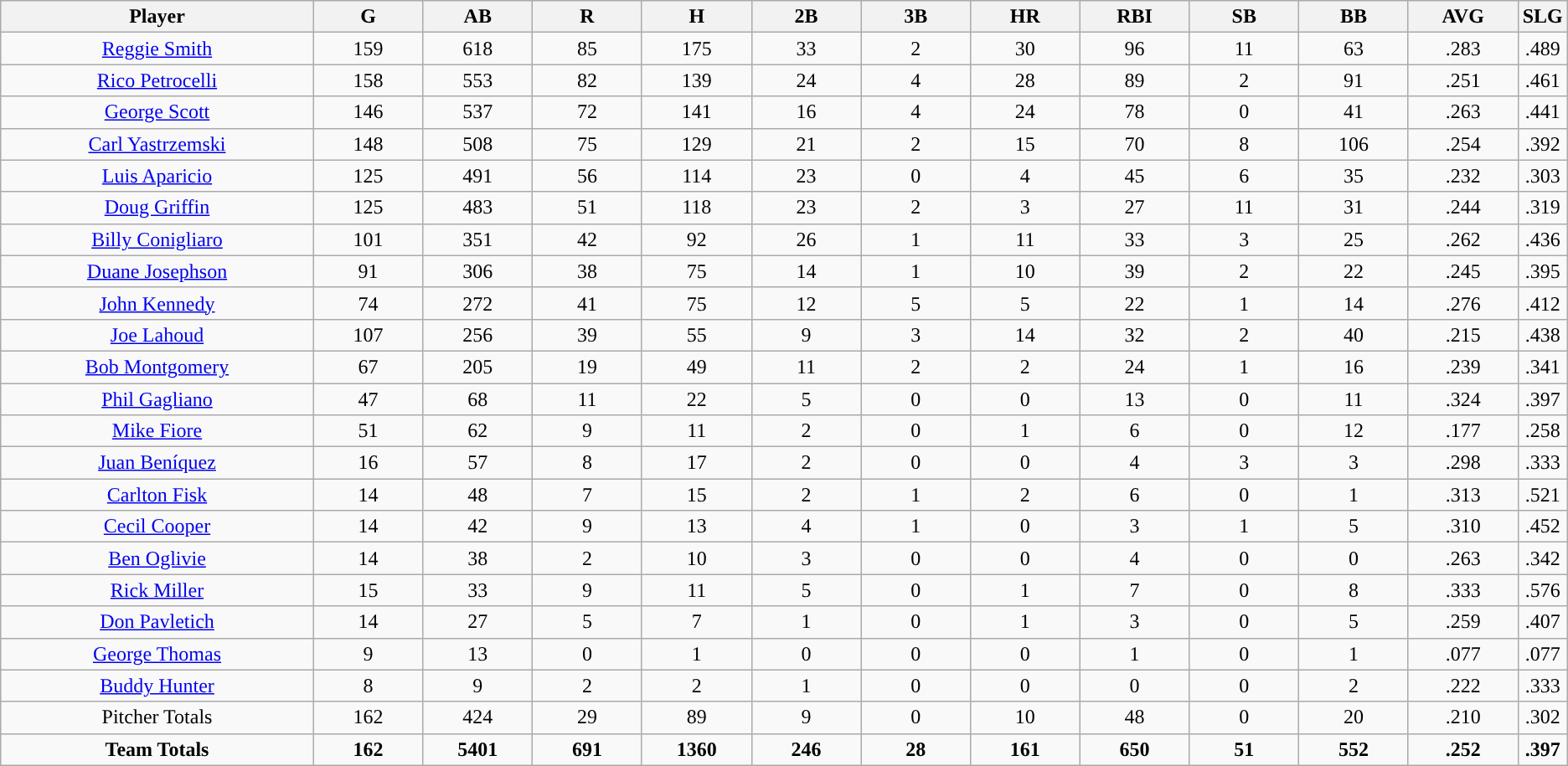<table class=wikitable style="text-align:center">
<tr>
<th bgcolor=#DDDDFF; width="20%">Player</th>
<th bgcolor=#DDDDFF; width="7%">G</th>
<th bgcolor=#DDDDFF; width="7%">AB</th>
<th bgcolor=#DDDDFF; width="7%">R</th>
<th bgcolor=#DDDDFF; width="7%'">H</th>
<th bgcolor=#DDDDFF; width="7%">2B</th>
<th bgcolor=#DDDDFF; width="7%">3B</th>
<th bgcolor=#DDDDFF; width="7%">HR</th>
<th bgcolor=#DDDDFF; width="7%">RBI</th>
<th bgcolor=#DDDDFF; width="7%">SB</th>
<th bgcolor=#DDDDFF; width="7%">BB</th>
<th bgcolor=#DDDDFF; width="7%">AVG</th>
<th bgcolor=#DDDDFF; width="7%">SLG</th>
</tr>
<tr>
<td><a href='#'>Reggie Smith</a></td>
<td>159</td>
<td>618</td>
<td>85</td>
<td>175</td>
<td>33</td>
<td>2</td>
<td>30</td>
<td>96</td>
<td>11</td>
<td>63</td>
<td>.283</td>
<td>.489</td>
</tr>
<tr>
<td><a href='#'>Rico Petrocelli</a></td>
<td>158</td>
<td>553</td>
<td>82</td>
<td>139</td>
<td>24</td>
<td>4</td>
<td>28</td>
<td>89</td>
<td>2</td>
<td>91</td>
<td>.251</td>
<td>.461</td>
</tr>
<tr>
<td><a href='#'>George Scott</a></td>
<td>146</td>
<td>537</td>
<td>72</td>
<td>141</td>
<td>16</td>
<td>4</td>
<td>24</td>
<td>78</td>
<td>0</td>
<td>41</td>
<td>.263</td>
<td>.441</td>
</tr>
<tr>
<td><a href='#'>Carl Yastrzemski</a></td>
<td>148</td>
<td>508</td>
<td>75</td>
<td>129</td>
<td>21</td>
<td>2</td>
<td>15</td>
<td>70</td>
<td>8</td>
<td>106</td>
<td>.254</td>
<td>.392</td>
</tr>
<tr>
<td><a href='#'>Luis Aparicio</a></td>
<td>125</td>
<td>491</td>
<td>56</td>
<td>114</td>
<td>23</td>
<td>0</td>
<td>4</td>
<td>45</td>
<td>6</td>
<td>35</td>
<td>.232</td>
<td>.303</td>
</tr>
<tr>
<td><a href='#'>Doug Griffin</a></td>
<td>125</td>
<td>483</td>
<td>51</td>
<td>118</td>
<td>23</td>
<td>2</td>
<td>3</td>
<td>27</td>
<td>11</td>
<td>31</td>
<td>.244</td>
<td>.319</td>
</tr>
<tr>
<td><a href='#'>Billy Conigliaro</a></td>
<td>101</td>
<td>351</td>
<td>42</td>
<td>92</td>
<td>26</td>
<td>1</td>
<td>11</td>
<td>33</td>
<td>3</td>
<td>25</td>
<td>.262</td>
<td>.436</td>
</tr>
<tr>
<td><a href='#'>Duane Josephson</a></td>
<td>91</td>
<td>306</td>
<td>38</td>
<td>75</td>
<td>14</td>
<td>1</td>
<td>10</td>
<td>39</td>
<td>2</td>
<td>22</td>
<td>.245</td>
<td>.395</td>
</tr>
<tr>
<td><a href='#'>John Kennedy</a></td>
<td>74</td>
<td>272</td>
<td>41</td>
<td>75</td>
<td>12</td>
<td>5</td>
<td>5</td>
<td>22</td>
<td>1</td>
<td>14</td>
<td>.276</td>
<td>.412</td>
</tr>
<tr>
<td><a href='#'>Joe Lahoud</a></td>
<td>107</td>
<td>256</td>
<td>39</td>
<td>55</td>
<td>9</td>
<td>3</td>
<td>14</td>
<td>32</td>
<td>2</td>
<td>40</td>
<td>.215</td>
<td>.438</td>
</tr>
<tr>
<td><a href='#'>Bob Montgomery</a></td>
<td>67</td>
<td>205</td>
<td>19</td>
<td>49</td>
<td>11</td>
<td>2</td>
<td>2</td>
<td>24</td>
<td>1</td>
<td>16</td>
<td>.239</td>
<td>.341</td>
</tr>
<tr>
<td><a href='#'>Phil Gagliano</a></td>
<td>47</td>
<td>68</td>
<td>11</td>
<td>22</td>
<td>5</td>
<td>0</td>
<td>0</td>
<td>13</td>
<td>0</td>
<td>11</td>
<td>.324</td>
<td>.397</td>
</tr>
<tr>
<td><a href='#'>Mike Fiore</a></td>
<td>51</td>
<td>62</td>
<td>9</td>
<td>11</td>
<td>2</td>
<td>0</td>
<td>1</td>
<td>6</td>
<td>0</td>
<td>12</td>
<td>.177</td>
<td>.258</td>
</tr>
<tr>
<td><a href='#'>Juan Beníquez</a></td>
<td>16</td>
<td>57</td>
<td>8</td>
<td>17</td>
<td>2</td>
<td>0</td>
<td>0</td>
<td>4</td>
<td>3</td>
<td>3</td>
<td>.298</td>
<td>.333</td>
</tr>
<tr>
<td><a href='#'>Carlton Fisk</a></td>
<td>14</td>
<td>48</td>
<td>7</td>
<td>15</td>
<td>2</td>
<td>1</td>
<td>2</td>
<td>6</td>
<td>0</td>
<td>1</td>
<td>.313</td>
<td>.521</td>
</tr>
<tr>
<td><a href='#'>Cecil Cooper</a></td>
<td>14</td>
<td>42</td>
<td>9</td>
<td>13</td>
<td>4</td>
<td>1</td>
<td>0</td>
<td>3</td>
<td>1</td>
<td>5</td>
<td>.310</td>
<td>.452</td>
</tr>
<tr>
<td><a href='#'>Ben Oglivie</a></td>
<td>14</td>
<td>38</td>
<td>2</td>
<td>10</td>
<td>3</td>
<td>0</td>
<td>0</td>
<td>4</td>
<td>0</td>
<td>0</td>
<td>.263</td>
<td>.342</td>
</tr>
<tr>
<td><a href='#'>Rick Miller</a></td>
<td>15</td>
<td>33</td>
<td>9</td>
<td>11</td>
<td>5</td>
<td>0</td>
<td>1</td>
<td>7</td>
<td>0</td>
<td>8</td>
<td>.333</td>
<td>.576</td>
</tr>
<tr>
<td><a href='#'>Don Pavletich</a></td>
<td>14</td>
<td>27</td>
<td>5</td>
<td>7</td>
<td>1</td>
<td>0</td>
<td>1</td>
<td>3</td>
<td>0</td>
<td>5</td>
<td>.259</td>
<td>.407</td>
</tr>
<tr>
<td><a href='#'>George Thomas</a></td>
<td>9</td>
<td>13</td>
<td>0</td>
<td>1</td>
<td>0</td>
<td>0</td>
<td>0</td>
<td>1</td>
<td>0</td>
<td>1</td>
<td>.077</td>
<td>.077</td>
</tr>
<tr>
<td><a href='#'>Buddy Hunter</a></td>
<td>8</td>
<td>9</td>
<td>2</td>
<td>2</td>
<td>1</td>
<td>0</td>
<td>0</td>
<td>0</td>
<td>0</td>
<td>2</td>
<td>.222</td>
<td>.333</td>
</tr>
<tr>
<td>Pitcher Totals</td>
<td>162</td>
<td>424</td>
<td>29</td>
<td>89</td>
<td>9</td>
<td>0</td>
<td>10</td>
<td>48</td>
<td>0</td>
<td>20</td>
<td>.210</td>
<td>.302</td>
</tr>
<tr>
<td><strong>Team Totals</strong></td>
<td><strong>162</strong></td>
<td><strong>5401</strong></td>
<td><strong>691</strong></td>
<td><strong>1360</strong></td>
<td><strong>246</strong></td>
<td><strong>28</strong></td>
<td><strong>161</strong></td>
<td><strong>650</strong></td>
<td><strong>51</strong></td>
<td><strong>552</strong></td>
<td><strong>.252</strong></td>
<td><strong>.397</strong></td>
</tr>
</table>
